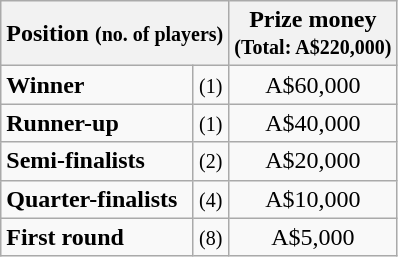<table class="wikitable">
<tr>
<th colspan=2>Position <small>(no. of players)</small></th>
<th>Prize money<br><small>(Total: A$220,000)</small></th>
</tr>
<tr>
<td><strong>Winner</strong></td>
<td align=center><small>(1)</small></td>
<td align=center>A$60,000</td>
</tr>
<tr>
<td><strong>Runner-up</strong></td>
<td align=center><small>(1)</small></td>
<td align=center>A$40,000</td>
</tr>
<tr>
<td><strong>Semi-finalists</strong></td>
<td align=center><small>(2)</small></td>
<td align=center>A$20,000</td>
</tr>
<tr>
<td><strong>Quarter-finalists</strong></td>
<td align=center><small>(4)</small></td>
<td align=center>A$10,000</td>
</tr>
<tr>
<td><strong>First round</strong></td>
<td align=center><small>(8)</small></td>
<td align=center>A$5,000</td>
</tr>
</table>
